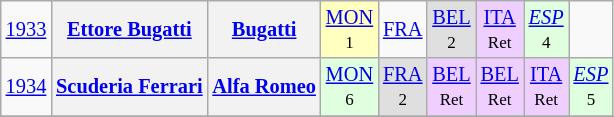<table class="wikitable" style="text-align:center; font-size:85%">
<tr>
<td><a href='#'>1933</a></td>
<th nowrap><a href='#'>Ettore Bugatti</a></th>
<th nowrap><a href='#'>Bugatti</a></th>
<td style="background:#ffffbf;"><a href='#'>MON</a><br><small>1</small></td>
<td><a href='#'>FRA</a><br><small></small></td>
<td style="background:#dfdfdf;"><a href='#'>BEL</a><br><small>2</small></td>
<td style="background:#efcfff;"><a href='#'>ITA</a><br><small>Ret</small></td>
<td style="background:#dfffdf;"><a href='#'><em>ESP</em></a><br><small>4</small></td>
<td></td>
</tr>
<tr>
<td><a href='#'>1934</a></td>
<th nowrap><a href='#'>Scuderia Ferrari</a></th>
<th nowrap><a href='#'>Alfa Romeo</a></th>
<td style="background:#dfffdf;"><a href='#'>MON</a><br><small>6</small></td>
<td style="background:#dfdfdf;"><a href='#'>FRA</a><br><small>2</small></td>
<td style="background:#efcfff;"><a href='#'>BEL</a><br><small>Ret</small></td>
<td style="background:#efcfff;"><a href='#'>BEL</a><br><small>Ret</small></td>
<td style="background:#efcfff;"><a href='#'>ITA</a><br><small>Ret</small></td>
<td style="background:#dfffdf;"><a href='#'><em>ESP</em></a><br><small>5</small></td>
</tr>
<tr>
</tr>
</table>
